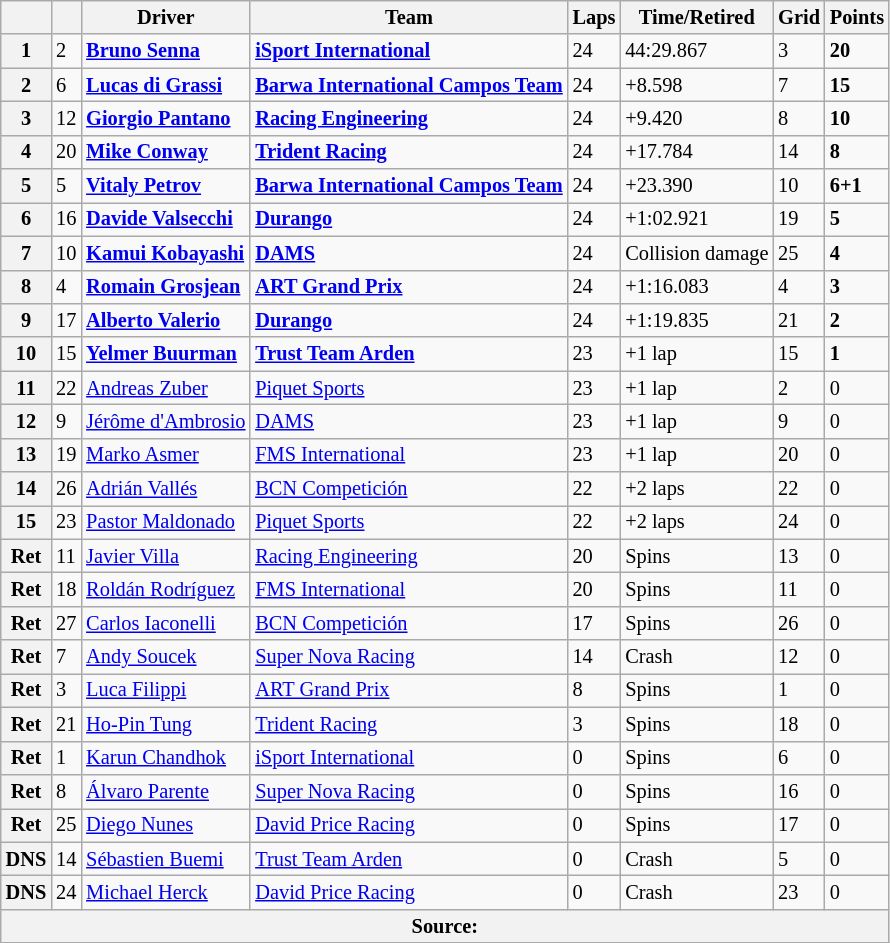<table class="wikitable" style="font-size:85%">
<tr>
<th></th>
<th></th>
<th>Driver</th>
<th>Team</th>
<th>Laps</th>
<th>Time/Retired</th>
<th>Grid</th>
<th>Points</th>
</tr>
<tr>
<th>1</th>
<td>2</td>
<td> <strong><a href='#'>Bruno Senna</a></strong></td>
<td><strong><a href='#'>iSport International</a></strong></td>
<td>24</td>
<td>44:29.867</td>
<td>3</td>
<td><strong>20</strong></td>
</tr>
<tr>
<th>2</th>
<td>6</td>
<td> <strong><a href='#'>Lucas di Grassi</a></strong></td>
<td><strong><a href='#'>Barwa International Campos Team</a></strong></td>
<td>24</td>
<td>+8.598</td>
<td>7</td>
<td><strong>15</strong></td>
</tr>
<tr>
<th>3</th>
<td>12</td>
<td> <strong><a href='#'>Giorgio Pantano</a></strong></td>
<td><strong><a href='#'>Racing Engineering</a></strong></td>
<td>24</td>
<td>+9.420</td>
<td>8</td>
<td><strong>10</strong></td>
</tr>
<tr>
<th>4</th>
<td>20</td>
<td> <strong><a href='#'>Mike Conway</a></strong></td>
<td><strong><a href='#'>Trident Racing</a></strong></td>
<td>24</td>
<td>+17.784</td>
<td>14</td>
<td><strong>8</strong></td>
</tr>
<tr>
<th>5</th>
<td>5</td>
<td> <strong><a href='#'>Vitaly Petrov</a></strong></td>
<td><strong><a href='#'>Barwa International Campos Team</a></strong></td>
<td>24</td>
<td>+23.390</td>
<td>10</td>
<td><strong>6+1</strong></td>
</tr>
<tr>
<th>6</th>
<td>16</td>
<td> <strong><a href='#'>Davide Valsecchi</a></strong></td>
<td><strong><a href='#'>Durango</a></strong></td>
<td>24</td>
<td>+1:02.921</td>
<td>19</td>
<td><strong>5</strong></td>
</tr>
<tr>
<th>7</th>
<td>10</td>
<td> <strong><a href='#'>Kamui Kobayashi</a></strong></td>
<td><strong><a href='#'>DAMS</a></strong></td>
<td>24</td>
<td>Collision damage</td>
<td>25</td>
<td><strong>4</strong></td>
</tr>
<tr>
<th>8</th>
<td>4</td>
<td> <strong><a href='#'>Romain Grosjean</a></strong></td>
<td><strong><a href='#'>ART Grand Prix</a></strong></td>
<td>24</td>
<td>+1:16.083</td>
<td>4</td>
<td><strong>3</strong></td>
</tr>
<tr>
<th>9</th>
<td>17</td>
<td> <strong><a href='#'>Alberto Valerio</a></strong></td>
<td><strong><a href='#'>Durango</a></strong></td>
<td>24</td>
<td>+1:19.835</td>
<td>21</td>
<td><strong>2</strong></td>
</tr>
<tr>
<th>10</th>
<td>15</td>
<td> <strong><a href='#'>Yelmer Buurman</a></strong></td>
<td><strong><a href='#'>Trust Team Arden</a></strong></td>
<td>23</td>
<td>+1 lap</td>
<td>15</td>
<td><strong>1</strong></td>
</tr>
<tr>
<th>11</th>
<td>22</td>
<td> <a href='#'>Andreas Zuber</a></td>
<td><a href='#'>Piquet Sports</a></td>
<td>23</td>
<td>+1 lap</td>
<td>2</td>
<td>0</td>
</tr>
<tr>
<th>12</th>
<td>9</td>
<td> <a href='#'>Jérôme d'Ambrosio</a></td>
<td><a href='#'>DAMS</a></td>
<td>23</td>
<td>+1 lap</td>
<td>9</td>
<td>0</td>
</tr>
<tr>
<th>13</th>
<td>19</td>
<td> <a href='#'>Marko Asmer</a></td>
<td><a href='#'>FMS International</a></td>
<td>23</td>
<td>+1 lap</td>
<td>20</td>
<td>0</td>
</tr>
<tr>
<th>14</th>
<td>26</td>
<td> <a href='#'>Adrián Vallés</a></td>
<td><a href='#'>BCN Competición</a></td>
<td>22</td>
<td>+2 laps</td>
<td>22</td>
<td>0</td>
</tr>
<tr>
<th>15</th>
<td>23</td>
<td> <a href='#'>Pastor Maldonado</a></td>
<td><a href='#'>Piquet Sports</a></td>
<td>22</td>
<td>+2 laps</td>
<td>24</td>
<td>0</td>
</tr>
<tr>
<th>Ret</th>
<td>11</td>
<td> <a href='#'>Javier Villa</a></td>
<td><a href='#'>Racing Engineering</a></td>
<td>20</td>
<td>Spins</td>
<td>13</td>
<td>0</td>
</tr>
<tr>
<th>Ret</th>
<td>18</td>
<td> <a href='#'>Roldán Rodríguez</a></td>
<td><a href='#'>FMS International</a></td>
<td>20</td>
<td>Spins</td>
<td>11</td>
<td>0</td>
</tr>
<tr>
<th>Ret</th>
<td>27</td>
<td> <a href='#'>Carlos Iaconelli</a></td>
<td><a href='#'>BCN Competición</a></td>
<td>17</td>
<td>Spins</td>
<td>26</td>
<td>0</td>
</tr>
<tr>
<th>Ret</th>
<td>7</td>
<td> <a href='#'>Andy Soucek</a></td>
<td><a href='#'>Super Nova Racing</a></td>
<td>14</td>
<td>Crash</td>
<td>12</td>
<td>0</td>
</tr>
<tr>
<th>Ret</th>
<td>3</td>
<td> <a href='#'>Luca Filippi</a></td>
<td><a href='#'>ART Grand Prix</a></td>
<td>8</td>
<td>Spins</td>
<td>1</td>
<td>0</td>
</tr>
<tr>
<th>Ret</th>
<td>21</td>
<td> <a href='#'>Ho-Pin Tung</a></td>
<td><a href='#'>Trident Racing</a></td>
<td>3</td>
<td>Spins</td>
<td>18</td>
<td>0</td>
</tr>
<tr>
<th>Ret</th>
<td>1</td>
<td> <a href='#'>Karun Chandhok</a></td>
<td><a href='#'>iSport International</a></td>
<td>0</td>
<td>Spins</td>
<td>6</td>
<td>0</td>
</tr>
<tr>
<th>Ret</th>
<td>8</td>
<td> <a href='#'>Álvaro Parente</a></td>
<td><a href='#'>Super Nova Racing</a></td>
<td>0</td>
<td>Spins</td>
<td>16</td>
<td>0</td>
</tr>
<tr>
<th>Ret</th>
<td>25</td>
<td> <a href='#'>Diego Nunes</a></td>
<td><a href='#'>David Price Racing</a></td>
<td>0</td>
<td>Spins</td>
<td>17</td>
<td>0</td>
</tr>
<tr>
<th>DNS</th>
<td>14</td>
<td> <a href='#'>Sébastien Buemi</a></td>
<td><a href='#'>Trust Team Arden</a></td>
<td>0</td>
<td>Crash</td>
<td>5</td>
<td>0</td>
</tr>
<tr>
<th>DNS</th>
<td>24</td>
<td> <a href='#'>Michael Herck</a></td>
<td><a href='#'>David Price Racing</a></td>
<td>0</td>
<td>Crash</td>
<td>23</td>
<td>0</td>
</tr>
<tr>
<th colspan="8">Source:</th>
</tr>
<tr>
</tr>
</table>
